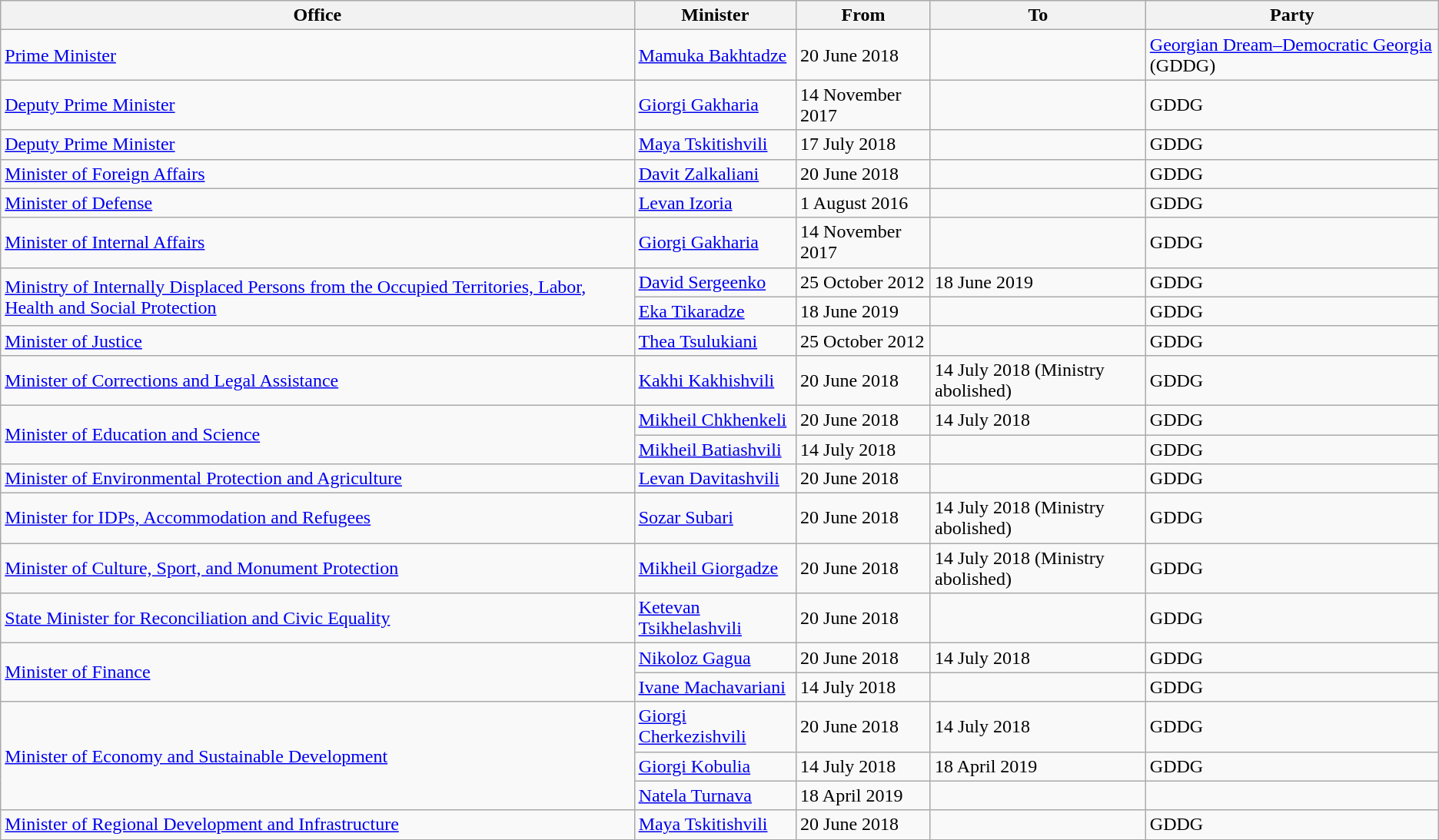<table class="wikitable sortable">
<tr>
<th>Office</th>
<th>Minister</th>
<th>From</th>
<th>To</th>
<th>Party</th>
</tr>
<tr>
<td><a href='#'>Prime Minister</a></td>
<td><a href='#'>Mamuka Bakhtadze</a></td>
<td>20 June 2018</td>
<td></td>
<td><a href='#'>Georgian Dream–Democratic Georgia</a> (GDDG)</td>
</tr>
<tr>
<td><a href='#'>Deputy Prime Minister</a></td>
<td><a href='#'>Giorgi Gakharia</a></td>
<td>14 November 2017</td>
<td></td>
<td>GDDG</td>
</tr>
<tr>
<td><a href='#'>Deputy Prime Minister</a></td>
<td><a href='#'>Maya Tskitishvili</a></td>
<td>17 July 2018</td>
<td></td>
<td>GDDG</td>
</tr>
<tr>
<td><a href='#'>Minister of Foreign Affairs</a></td>
<td><a href='#'>Davit Zalkaliani</a></td>
<td>20 June 2018</td>
<td></td>
<td>GDDG</td>
</tr>
<tr>
<td><a href='#'>Minister of Defense</a></td>
<td><a href='#'>Levan Izoria</a></td>
<td>1 August 2016</td>
<td></td>
<td>GDDG</td>
</tr>
<tr>
<td><a href='#'>Minister of Internal Affairs</a></td>
<td><a href='#'>Giorgi Gakharia</a></td>
<td>14 November 2017</td>
<td></td>
<td>GDDG</td>
</tr>
<tr>
<td rowspan="2"><a href='#'>Ministry of Internally Displaced Persons from the Occupied Territories, Labor, Health and Social Protection</a></td>
<td><a href='#'>David Sergeenko</a></td>
<td>25 October 2012</td>
<td>18 June 2019</td>
<td>GDDG</td>
</tr>
<tr>
<td><a href='#'>Eka Tikaradze</a></td>
<td>18 June 2019</td>
<td></td>
<td>GDDG</td>
</tr>
<tr>
<td><a href='#'>Minister of Justice</a></td>
<td><a href='#'>Thea Tsulukiani</a></td>
<td>25 October 2012</td>
<td></td>
<td>GDDG</td>
</tr>
<tr>
<td><a href='#'>Minister of Corrections and Legal Assistance</a></td>
<td><a href='#'>Kakhi Kakhishvili</a></td>
<td>20 June 2018</td>
<td>14 July 2018 (Ministry abolished)</td>
<td>GDDG</td>
</tr>
<tr>
<td rowspan="2"><a href='#'>Minister of Education and Science</a></td>
<td><a href='#'>Mikheil Chkhenkeli</a></td>
<td>20 June 2018</td>
<td>14 July 2018</td>
<td>GDDG</td>
</tr>
<tr>
<td><a href='#'>Mikheil Batiashvili</a></td>
<td>14 July 2018</td>
<td></td>
<td>GDDG</td>
</tr>
<tr>
<td><a href='#'>Minister of Environmental Protection and Agriculture</a></td>
<td><a href='#'>Levan Davitashvili</a></td>
<td>20 June 2018</td>
<td></td>
<td>GDDG</td>
</tr>
<tr>
<td><a href='#'>Minister for IDPs, Accommodation and Refugees</a></td>
<td><a href='#'>Sozar Subari</a></td>
<td>20 June 2018</td>
<td>14 July 2018 (Ministry abolished)</td>
<td>GDDG</td>
</tr>
<tr>
<td><a href='#'>Minister of Culture, Sport, and Monument Protection</a></td>
<td><a href='#'>Mikheil Giorgadze</a></td>
<td>20 June 2018</td>
<td>14 July 2018 (Ministry abolished)</td>
<td>GDDG</td>
</tr>
<tr>
<td><a href='#'>State Minister for Reconciliation and Civic Equality</a></td>
<td><a href='#'>Ketevan Tsikhelashvili</a></td>
<td>20 June 2018</td>
<td></td>
<td>GDDG</td>
</tr>
<tr>
<td rowspan="2"><a href='#'>Minister of Finance</a></td>
<td><a href='#'>Nikoloz Gagua</a></td>
<td>20 June 2018</td>
<td>14 July 2018</td>
<td>GDDG</td>
</tr>
<tr>
<td><a href='#'>Ivane Machavariani</a></td>
<td>14 July 2018</td>
<td></td>
<td>GDDG</td>
</tr>
<tr>
<td rowspan="3"><a href='#'>Minister of Economy and Sustainable Development</a></td>
<td><a href='#'>Giorgi Cherkezishvili</a></td>
<td>20 June 2018</td>
<td>14 July 2018</td>
<td>GDDG</td>
</tr>
<tr>
<td><a href='#'>Giorgi Kobulia</a></td>
<td>14 July 2018</td>
<td>18 April 2019</td>
<td>GDDG</td>
</tr>
<tr>
<td><a href='#'>Natela Turnava</a></td>
<td>18 April 2019</td>
<td></td>
<td></td>
</tr>
<tr>
<td><a href='#'>Minister of Regional Development and Infrastructure</a></td>
<td><a href='#'>Maya Tskitishvili</a></td>
<td>20 June 2018</td>
<td></td>
<td>GDDG</td>
</tr>
</table>
